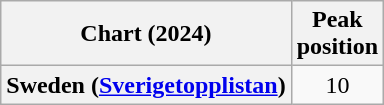<table class="wikitable plainrowheaders" style="text-align:center">
<tr>
<th scope="col">Chart (2024)</th>
<th scope="col">Peak<br>position</th>
</tr>
<tr>
<th scope="row">Sweden (<a href='#'>Sverigetopplistan</a>)</th>
<td>10</td>
</tr>
</table>
